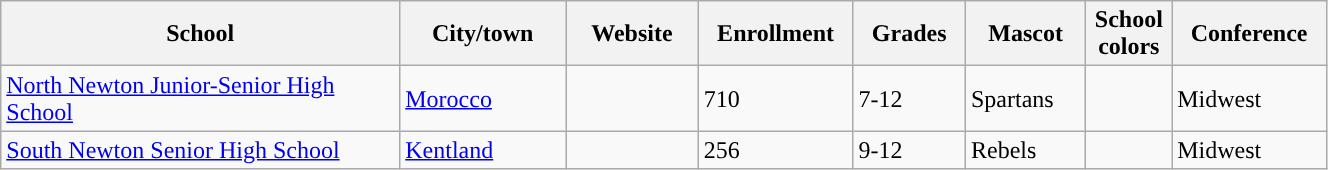<table class="wikitable sortable" width="70%">
<tr>
<th width="20%">School</th>
<th width="08%">City/town</th>
<th width="06%">Website</th>
<th width="04%">Enrollment</th>
<th width="04%">Grades</th>
<th width="04%">Mascot</th>
<th width=01%>School colors</th>
<th width="04%">Conference</th>
</tr>
<tr>
<td><a href='#'>North Newton Junior-Senior High School</a></td>
<td><a href='#'>Morocco</a></td>
<td></td>
<td>710</td>
<td>7-12</td>
<td>Spartans</td>
<td> </td>
<td>Midwest</td>
</tr>
<tr>
<td><a href='#'>South Newton Senior High School</a></td>
<td><a href='#'>Kentland</a></td>
<td></td>
<td>256</td>
<td>9-12</td>
<td>Rebels</td>
<td>  </td>
<td>Midwest</td>
</tr>
</table>
